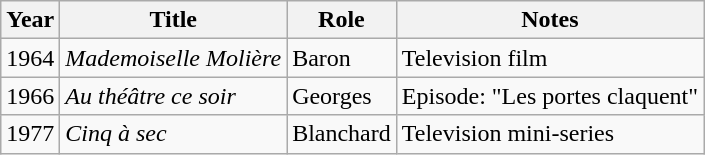<table class="wikitable sortable">
<tr>
<th>Year</th>
<th>Title</th>
<th>Role</th>
<th class="unsortable">Notes</th>
</tr>
<tr>
<td>1964</td>
<td><em>Mademoiselle Molière</em></td>
<td>Baron</td>
<td>Television film</td>
</tr>
<tr>
<td>1966</td>
<td><em>Au théâtre ce soir</em></td>
<td>Georges</td>
<td>Episode: "Les portes claquent"</td>
</tr>
<tr>
<td>1977</td>
<td><em>Cinq à sec</em></td>
<td>Blanchard</td>
<td>Television mini-series</td>
</tr>
</table>
